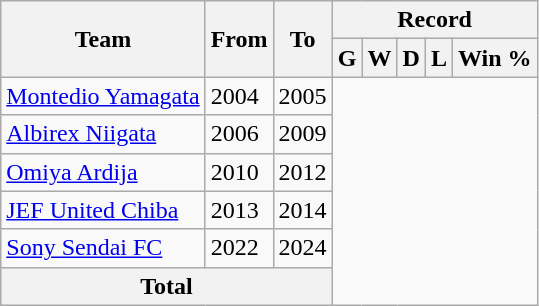<table class="wikitable" style="text-align: center">
<tr>
<th rowspan="2">Team</th>
<th rowspan="2">From</th>
<th rowspan="2">To</th>
<th colspan="5">Record</th>
</tr>
<tr>
<th>G</th>
<th>W</th>
<th>D</th>
<th>L</th>
<th>Win %</th>
</tr>
<tr>
<td align="left"><a href='#'>Montedio Yamagata</a></td>
<td align="left">2004</td>
<td align="left">2005<br></td>
</tr>
<tr>
<td align="left"><a href='#'>Albirex Niigata</a></td>
<td align="left">2006</td>
<td align="left">2009<br></td>
</tr>
<tr>
<td align="left"><a href='#'>Omiya Ardija</a></td>
<td align="left">2010</td>
<td align="left">2012<br></td>
</tr>
<tr>
<td align="left"><a href='#'>JEF United Chiba</a></td>
<td align="left">2013</td>
<td align="left">2014<br></td>
</tr>
<tr>
<td align="left"><a href='#'>Sony Sendai FC</a></td>
<td align="left">2022</td>
<td align="left">2024<br></td>
</tr>
<tr>
<th colspan="3">Total<br></th>
</tr>
</table>
